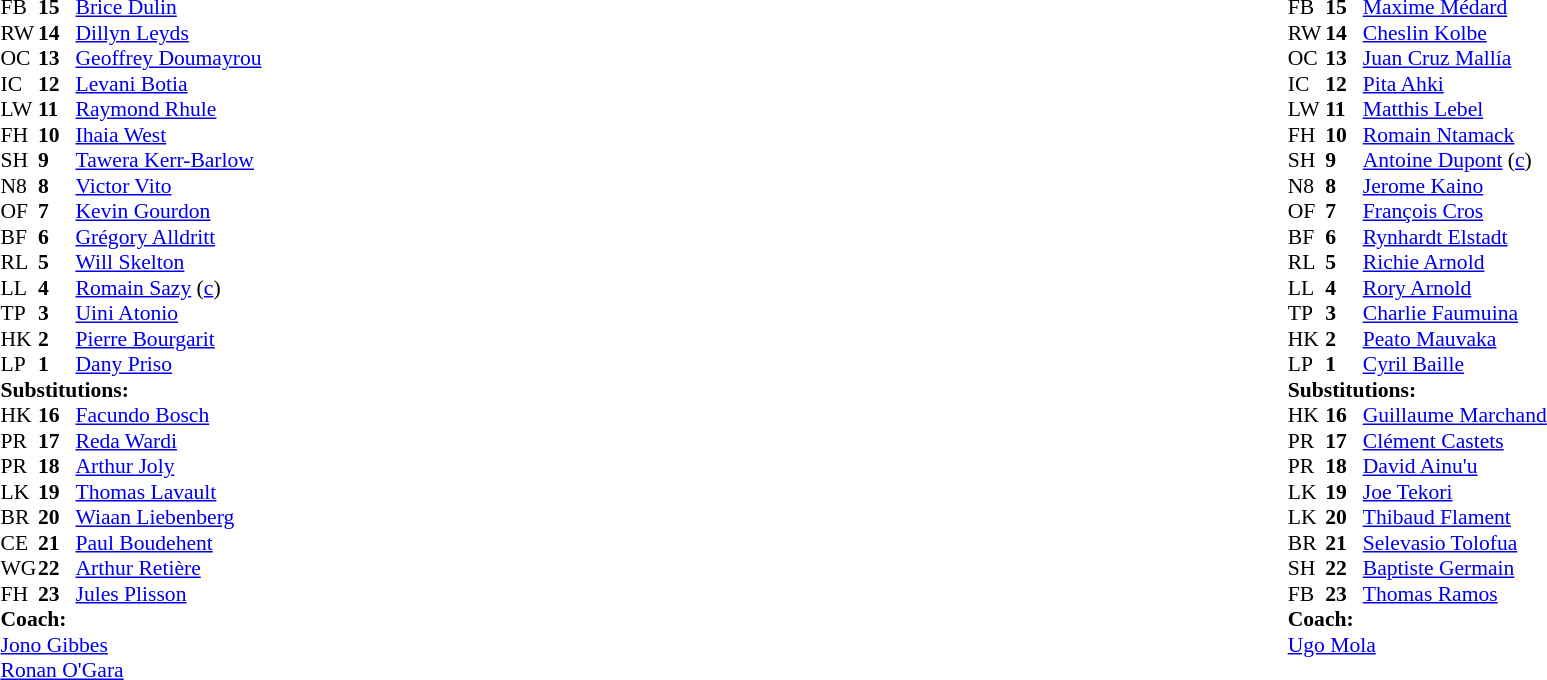<table width="100%">
<tr>
<td valign="top" width="50%"><br><table style="font-size: 90%" cellspacing="0" cellpadding="0">
<tr>
<th width="25"></th>
<th width="25"></th>
</tr>
<tr>
<td>FB</td>
<td><strong>15</strong></td>
<td> <a href='#'>Brice Dulin</a></td>
</tr>
<tr>
<td>RW</td>
<td><strong>14</strong></td>
<td> <a href='#'>Dillyn Leyds</a></td>
<td></td>
<td></td>
<td></td>
<td colspan=2></td>
<td></td>
</tr>
<tr>
<td>OC</td>
<td><strong>13</strong></td>
<td> <a href='#'>Geoffrey Doumayrou</a></td>
</tr>
<tr>
<td>IC</td>
<td><strong>12</strong></td>
<td> <a href='#'>Levani Botia</a></td>
<td></td>
<td></td>
</tr>
<tr>
<td>LW</td>
<td><strong>11</strong></td>
<td> <a href='#'>Raymond Rhule</a></td>
</tr>
<tr>
<td>FH</td>
<td><strong>10</strong></td>
<td> <a href='#'>Ihaia West</a></td>
</tr>
<tr>
<td>SH</td>
<td><strong>9</strong></td>
<td> <a href='#'>Tawera Kerr-Barlow</a></td>
</tr>
<tr>
<td>N8</td>
<td><strong>8</strong></td>
<td> <a href='#'>Victor Vito</a></td>
<td></td>
<td></td>
</tr>
<tr>
<td>OF</td>
<td><strong>7</strong></td>
<td> <a href='#'>Kevin Gourdon</a></td>
<td></td>
<td></td>
</tr>
<tr>
<td>BF</td>
<td><strong>6</strong></td>
<td> <a href='#'>Grégory Alldritt</a></td>
</tr>
<tr>
<td>RL</td>
<td><strong>5</strong></td>
<td> <a href='#'>Will Skelton</a></td>
</tr>
<tr>
<td>LL</td>
<td><strong>4</strong></td>
<td> <a href='#'>Romain Sazy</a> (<a href='#'>c</a>)</td>
</tr>
<tr>
<td>TP</td>
<td><strong>3</strong></td>
<td> <a href='#'>Uini Atonio</a></td>
<td></td>
<td></td>
</tr>
<tr>
<td>HK</td>
<td><strong>2</strong></td>
<td> <a href='#'>Pierre Bourgarit</a></td>
<td></td>
<td></td>
</tr>
<tr>
<td>LP</td>
<td><strong>1</strong></td>
<td> <a href='#'>Dany Priso</a></td>
<td></td>
<td></td>
</tr>
<tr>
<td colspan=3><strong>Substitutions:</strong></td>
</tr>
<tr>
<td>HK</td>
<td><strong>16</strong></td>
<td> <a href='#'>Facundo Bosch</a></td>
<td></td>
<td></td>
</tr>
<tr>
<td>PR</td>
<td><strong>17</strong></td>
<td> <a href='#'>Reda Wardi</a></td>
<td></td>
<td></td>
</tr>
<tr>
<td>PR</td>
<td><strong>18</strong></td>
<td> <a href='#'>Arthur Joly</a></td>
<td></td>
<td></td>
</tr>
<tr>
<td>LK</td>
<td><strong>19</strong></td>
<td> <a href='#'>Thomas Lavault</a></td>
<td></td>
<td></td>
<td></td>
</tr>
<tr>
<td>BR</td>
<td><strong>20</strong></td>
<td> <a href='#'>Wiaan Liebenberg</a></td>
<td></td>
<td></td>
</tr>
<tr>
<td>CE</td>
<td><strong>21</strong></td>
<td> <a href='#'>Paul Boudehent</a></td>
<td></td>
<td></td>
<td></td>
</tr>
<tr>
<td>WG</td>
<td><strong>22</strong></td>
<td> <a href='#'>Arthur Retière</a></td>
<td></td>
<td></td>
<td></td>
<td></td>
<td></td>
<td></td>
</tr>
<tr>
<td>FH</td>
<td><strong>23</strong></td>
<td> <a href='#'>Jules Plisson</a></td>
</tr>
<tr>
<td colspan="3"><strong>Coach:</strong></td>
</tr>
<tr>
<td colspan="4"> <a href='#'>Jono Gibbes</a><br> <a href='#'>Ronan O'Gara</a></td>
</tr>
</table>
</td>
<td valign="top" width="50%"><br><table style="font-size: 90%" cellspacing="0" cellpadding="0" align="center">
<tr>
<th width="25"></th>
<th width="25"></th>
</tr>
<tr>
<td>FB</td>
<td><strong>15</strong></td>
<td> <a href='#'>Maxime Médard</a></td>
<td></td>
<td></td>
<td></td>
<td colspan=2></td>
</tr>
<tr>
<td>RW</td>
<td><strong>14</strong></td>
<td> <a href='#'>Cheslin Kolbe</a></td>
</tr>
<tr>
<td>OC</td>
<td><strong>13</strong></td>
<td> <a href='#'>Juan Cruz Mallía</a></td>
</tr>
<tr>
<td>IC</td>
<td><strong>12</strong></td>
<td> <a href='#'>Pita Ahki</a></td>
</tr>
<tr>
<td>LW</td>
<td><strong>11</strong></td>
<td> <a href='#'>Matthis Lebel</a></td>
</tr>
<tr>
<td>FH</td>
<td><strong>10</strong></td>
<td> <a href='#'>Romain Ntamack</a></td>
</tr>
<tr>
<td>SH</td>
<td><strong>9</strong></td>
<td> <a href='#'>Antoine Dupont</a>  (<a href='#'>c</a>)</td>
</tr>
<tr>
<td>N8</td>
<td><strong>8</strong></td>
<td> <a href='#'>Jerome Kaino</a></td>
<td></td>
<td></td>
</tr>
<tr>
<td>OF</td>
<td><strong>7</strong></td>
<td> <a href='#'>François Cros</a></td>
</tr>
<tr>
<td>BF</td>
<td><strong>6</strong></td>
<td> <a href='#'>Rynhardt Elstadt</a></td>
</tr>
<tr>
<td>RL</td>
<td><strong>5</strong></td>
<td> <a href='#'>Richie Arnold</a></td>
<td></td>
<td></td>
</tr>
<tr>
<td>LL</td>
<td><strong>4</strong></td>
<td> <a href='#'>Rory Arnold</a></td>
<td></td>
<td></td>
</tr>
<tr>
<td>TP</td>
<td><strong>3</strong></td>
<td> <a href='#'>Charlie Faumuina</a></td>
<td></td>
<td></td>
</tr>
<tr>
<td>HK</td>
<td><strong>2</strong></td>
<td> <a href='#'>Peato Mauvaka</a></td>
<td></td>
<td></td>
</tr>
<tr>
<td>LP</td>
<td><strong>1</strong></td>
<td> <a href='#'>Cyril Baille</a></td>
<td></td>
<td></td>
<td></td>
</tr>
<tr>
<td colspan=3><strong>Substitutions:</strong></td>
</tr>
<tr>
<td>HK</td>
<td><strong>16</strong></td>
<td> <a href='#'>Guillaume Marchand</a></td>
<td></td>
<td></td>
</tr>
<tr>
<td>PR</td>
<td><strong>17</strong></td>
<td> <a href='#'>Clément Castets</a></td>
<td></td>
<td></td>
<td></td>
</tr>
<tr>
<td>PR</td>
<td><strong>18</strong></td>
<td> <a href='#'>David Ainu'u</a></td>
<td></td>
<td></td>
</tr>
<tr>
<td>LK</td>
<td><strong>19</strong></td>
<td> <a href='#'>Joe Tekori</a></td>
<td></td>
<td></td>
</tr>
<tr>
<td>LK</td>
<td><strong>20</strong></td>
<td> <a href='#'>Thibaud Flament</a></td>
<td></td>
<td></td>
</tr>
<tr>
<td>BR</td>
<td><strong>21</strong></td>
<td> <a href='#'>Selevasio Tolofua</a></td>
<td></td>
<td></td>
</tr>
<tr>
<td>SH</td>
<td><strong>22</strong></td>
<td> <a href='#'>Baptiste Germain</a></td>
</tr>
<tr>
<td>FB</td>
<td><strong>23</strong></td>
<td> <a href='#'>Thomas Ramos</a></td>
<td></td>
<td></td>
<td></td>
<td></td>
<td></td>
</tr>
<tr>
<td colspan="3"><strong>Coach:</strong></td>
</tr>
<tr>
<td colspan="4"> <a href='#'>Ugo Mola</a></td>
</tr>
</table>
</td>
</tr>
</table>
